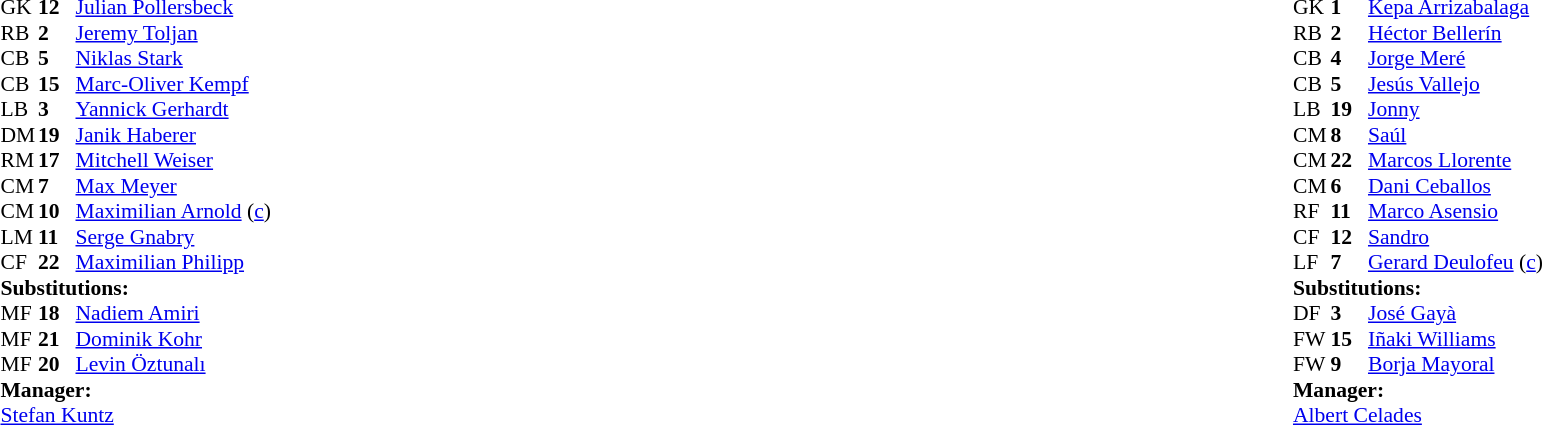<table width="100%">
<tr>
<td valign="top" width="40%"><br><table style="font-size:90%" cellspacing="0" cellpadding="0">
<tr>
<th width=25></th>
<th width=25></th>
</tr>
<tr>
<td>GK</td>
<td><strong>12</strong></td>
<td><a href='#'>Julian Pollersbeck</a></td>
</tr>
<tr>
<td>RB</td>
<td><strong>2</strong></td>
<td><a href='#'>Jeremy Toljan</a></td>
</tr>
<tr>
<td>CB</td>
<td><strong>5</strong></td>
<td><a href='#'>Niklas Stark</a></td>
<td></td>
</tr>
<tr>
<td>CB</td>
<td><strong>15</strong></td>
<td><a href='#'>Marc-Oliver Kempf</a></td>
</tr>
<tr>
<td>LB</td>
<td><strong>3</strong></td>
<td><a href='#'>Yannick Gerhardt</a></td>
</tr>
<tr>
<td>DM</td>
<td><strong>19</strong></td>
<td><a href='#'>Janik Haberer</a></td>
<td></td>
<td></td>
</tr>
<tr>
<td>RM</td>
<td><strong>17</strong></td>
<td><a href='#'>Mitchell Weiser</a></td>
</tr>
<tr>
<td>CM</td>
<td><strong>7</strong></td>
<td><a href='#'>Max Meyer</a></td>
<td></td>
</tr>
<tr>
<td>CM</td>
<td><strong>10</strong></td>
<td><a href='#'>Maximilian Arnold</a> (<a href='#'>c</a>)</td>
<td></td>
</tr>
<tr>
<td>LM</td>
<td><strong>11</strong></td>
<td><a href='#'>Serge Gnabry</a></td>
<td></td>
<td></td>
</tr>
<tr>
<td>CF</td>
<td><strong>22</strong></td>
<td><a href='#'>Maximilian Philipp</a></td>
<td></td>
<td></td>
</tr>
<tr>
<td colspan=3><strong>Substitutions:</strong></td>
</tr>
<tr>
<td>MF</td>
<td><strong>18</strong></td>
<td><a href='#'>Nadiem Amiri</a></td>
<td></td>
<td></td>
</tr>
<tr>
<td>MF</td>
<td><strong>21</strong></td>
<td><a href='#'>Dominik Kohr</a></td>
<td></td>
<td></td>
</tr>
<tr>
<td>MF</td>
<td><strong>20</strong></td>
<td><a href='#'>Levin Öztunalı</a></td>
<td></td>
<td></td>
</tr>
<tr>
<td colspan=3><strong>Manager:</strong></td>
</tr>
<tr>
<td colspan=3><a href='#'>Stefan Kuntz</a></td>
</tr>
</table>
</td>
<td valign="top"></td>
<td valign="top" width="50%"><br><table style="font-size:90%; margin:auto" cellspacing="0" cellpadding="0">
<tr>
<th width=25></th>
<th width=25></th>
</tr>
<tr>
<td>GK</td>
<td><strong>1</strong></td>
<td><a href='#'>Kepa Arrizabalaga</a></td>
</tr>
<tr>
<td>RB</td>
<td><strong>2</strong></td>
<td><a href='#'>Héctor Bellerín</a></td>
</tr>
<tr>
<td>CB</td>
<td><strong>4</strong></td>
<td><a href='#'>Jorge Meré</a></td>
</tr>
<tr>
<td>CB</td>
<td><strong>5</strong></td>
<td><a href='#'>Jesús Vallejo</a></td>
<td></td>
</tr>
<tr>
<td>LB</td>
<td><strong>19</strong></td>
<td><a href='#'>Jonny</a></td>
<td></td>
<td></td>
</tr>
<tr>
<td>CM</td>
<td><strong>8</strong></td>
<td><a href='#'>Saúl</a></td>
<td></td>
</tr>
<tr>
<td>CM</td>
<td><strong>22</strong></td>
<td><a href='#'>Marcos Llorente</a></td>
<td></td>
<td></td>
</tr>
<tr>
<td>CM</td>
<td><strong>6</strong></td>
<td><a href='#'>Dani Ceballos</a></td>
</tr>
<tr>
<td>RF</td>
<td><strong>11</strong></td>
<td><a href='#'>Marco Asensio</a></td>
</tr>
<tr>
<td>CF</td>
<td><strong>12</strong></td>
<td><a href='#'>Sandro</a></td>
<td></td>
<td></td>
</tr>
<tr>
<td>LF</td>
<td><strong>7</strong></td>
<td><a href='#'>Gerard Deulofeu</a> (<a href='#'>c</a>)</td>
</tr>
<tr>
<td colspan=3><strong>Substitutions:</strong></td>
</tr>
<tr>
<td>DF</td>
<td><strong>3</strong></td>
<td><a href='#'>José Gayà</a></td>
<td></td>
<td></td>
</tr>
<tr>
<td>FW</td>
<td><strong>15</strong></td>
<td><a href='#'>Iñaki Williams</a></td>
<td></td>
<td></td>
</tr>
<tr>
<td>FW</td>
<td><strong>9</strong></td>
<td><a href='#'>Borja Mayoral</a></td>
<td></td>
<td></td>
</tr>
<tr>
<td colspan=3><strong>Manager:</strong></td>
</tr>
<tr>
<td colspan=3><a href='#'>Albert Celades</a></td>
</tr>
</table>
</td>
</tr>
</table>
